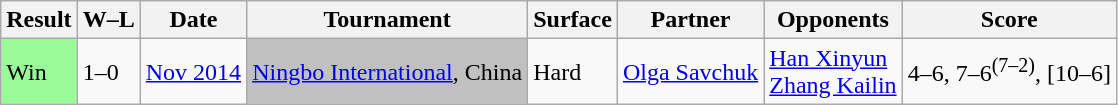<table class="sortable wikitable">
<tr>
<th>Result</th>
<th>W–L</th>
<th>Date</th>
<th>Tournament</th>
<th>Surface</th>
<th>Partner</th>
<th>Opponents</th>
<th class="unsortable">Score</th>
</tr>
<tr>
<td style="background:#98fb98;">Win</td>
<td>1–0</td>
<td><a href='#'>Nov 2014</a></td>
<td style="background:silver;"><a href='#'>Ningbo International</a>, China</td>
<td>Hard</td>
<td> <a href='#'>Olga Savchuk</a></td>
<td> <a href='#'>Han Xinyun</a> <br>  <a href='#'>Zhang Kailin</a></td>
<td>4–6, 7–6<sup>(7–2)</sup>, [10–6]</td>
</tr>
</table>
